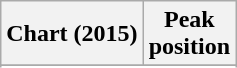<table class="wikitable sortable plainrowheaders" style="text-align:center">
<tr>
<th scope="col">Chart (2015)</th>
<th scope="col">Peak<br>position</th>
</tr>
<tr>
</tr>
<tr>
</tr>
<tr>
</tr>
<tr>
</tr>
<tr>
</tr>
<tr>
</tr>
<tr>
</tr>
<tr>
</tr>
</table>
